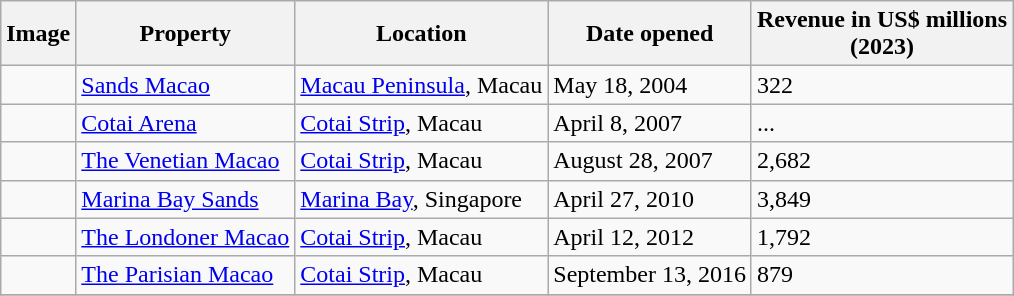<table class="wikitable">
<tr>
<th>Image</th>
<th>Property</th>
<th>Location</th>
<th>Date opened</th>
<th>Revenue in US$ millions<br>(2023)</th>
</tr>
<tr>
<td></td>
<td><a href='#'>Sands Macao</a></td>
<td><a href='#'>Macau Peninsula</a>, Macau</td>
<td>May 18, 2004</td>
<td>322</td>
</tr>
<tr>
<td></td>
<td><a href='#'>Cotai Arena</a></td>
<td><a href='#'>Cotai Strip</a>, Macau</td>
<td>April 8, 2007</td>
<td>...</td>
</tr>
<tr>
<td></td>
<td><a href='#'>The Venetian Macao</a></td>
<td><a href='#'>Cotai Strip</a>, Macau</td>
<td>August 28, 2007</td>
<td>2,682</td>
</tr>
<tr>
<td></td>
<td><a href='#'>Marina Bay Sands</a></td>
<td><a href='#'>Marina Bay</a>, Singapore</td>
<td>April 27, 2010</td>
<td>3,849</td>
</tr>
<tr>
<td></td>
<td><a href='#'>The Londoner Macao</a></td>
<td><a href='#'>Cotai Strip</a>, Macau</td>
<td>April 12, 2012</td>
<td>1,792</td>
</tr>
<tr>
<td></td>
<td><a href='#'>The Parisian Macao</a></td>
<td><a href='#'>Cotai Strip</a>, Macau</td>
<td>September 13, 2016</td>
<td>879</td>
</tr>
<tr>
</tr>
</table>
